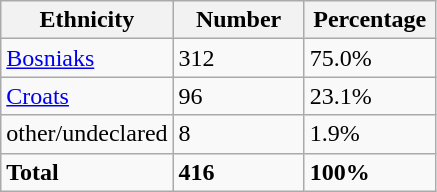<table class="wikitable">
<tr>
<th width="100px">Ethnicity</th>
<th width="80px">Number</th>
<th width="80px">Percentage</th>
</tr>
<tr>
<td><a href='#'>Bosniaks</a></td>
<td>312</td>
<td>75.0%</td>
</tr>
<tr>
<td><a href='#'>Croats</a></td>
<td>96</td>
<td>23.1%</td>
</tr>
<tr>
<td>other/undeclared</td>
<td>8</td>
<td>1.9%</td>
</tr>
<tr>
<td><strong>Total</strong></td>
<td><strong>416</strong></td>
<td><strong>100%</strong></td>
</tr>
</table>
